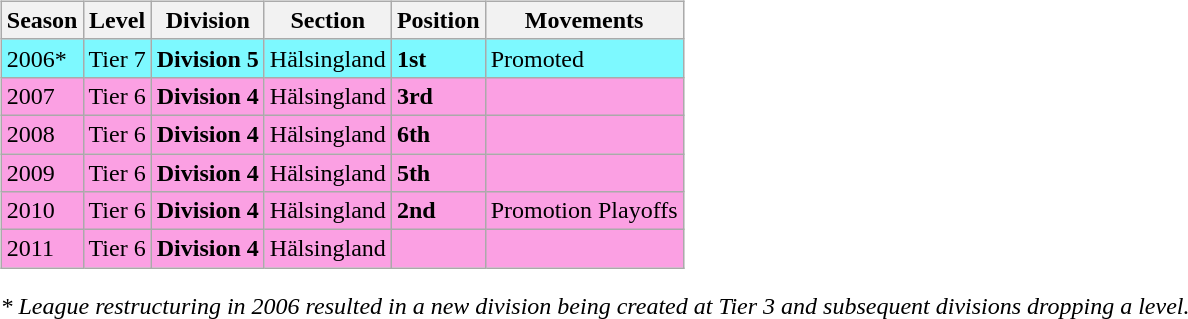<table>
<tr>
<td valign="top" width=0%><br><table class="wikitable">
<tr style="background:#f0f6fa;">
<th><strong>Season</strong></th>
<th><strong>Level</strong></th>
<th><strong>Division</strong></th>
<th><strong>Section</strong></th>
<th><strong>Position</strong></th>
<th><strong>Movements</strong></th>
</tr>
<tr>
<td style="background:#7DF9FF;">2006*</td>
<td style="background:#7DF9FF;">Tier 7</td>
<td style="background:#7DF9FF;"><strong>Division 5</strong></td>
<td style="background:#7DF9FF;">Hälsingland</td>
<td style="background:#7DF9FF;"><strong>1st</strong></td>
<td style="background:#7DF9FF;">Promoted</td>
</tr>
<tr>
<td style="background:#FBA0E3;">2007</td>
<td style="background:#FBA0E3;">Tier 6</td>
<td style="background:#FBA0E3;"><strong>Division 4</strong></td>
<td style="background:#FBA0E3;">Hälsingland</td>
<td style="background:#FBA0E3;"><strong>3rd</strong></td>
<td style="background:#FBA0E3;"></td>
</tr>
<tr>
<td style="background:#FBA0E3;">2008</td>
<td style="background:#FBA0E3;">Tier 6</td>
<td style="background:#FBA0E3;"><strong>Division 4</strong></td>
<td style="background:#FBA0E3;">Hälsingland</td>
<td style="background:#FBA0E3;"><strong>6th</strong></td>
<td style="background:#FBA0E3;"></td>
</tr>
<tr>
<td style="background:#FBA0E3;">2009</td>
<td style="background:#FBA0E3;">Tier 6</td>
<td style="background:#FBA0E3;"><strong>Division 4</strong></td>
<td style="background:#FBA0E3;">Hälsingland</td>
<td style="background:#FBA0E3;"><strong>5th</strong></td>
<td style="background:#FBA0E3;"></td>
</tr>
<tr>
<td style="background:#FBA0E3;">2010</td>
<td style="background:#FBA0E3;">Tier 6</td>
<td style="background:#FBA0E3;"><strong>Division 4</strong></td>
<td style="background:#FBA0E3;">Hälsingland</td>
<td style="background:#FBA0E3;"><strong>2nd</strong></td>
<td style="background:#FBA0E3;">Promotion Playoffs</td>
</tr>
<tr>
<td style="background:#FBA0E3;">2011</td>
<td style="background:#FBA0E3;">Tier 6</td>
<td style="background:#FBA0E3;"><strong>Division 4</strong></td>
<td style="background:#FBA0E3;">Hälsingland</td>
<td style="background:#FBA0E3;"></td>
<td style="background:#FBA0E3;"></td>
</tr>
</table>
<em>* League restructuring in 2006 resulted in a new division being created at Tier 3 and subsequent divisions dropping a level.</em>


</td>
</tr>
</table>
